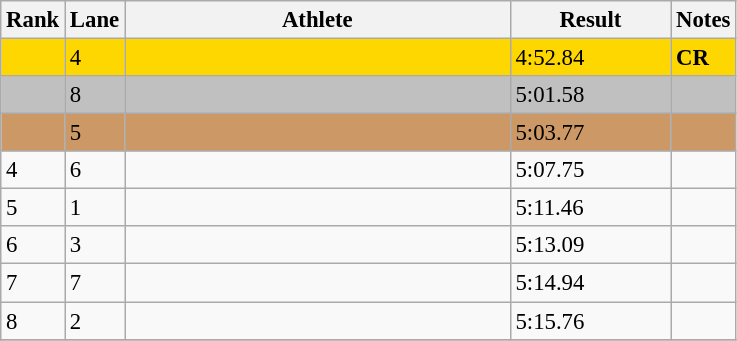<table class="wikitable" style="font-size:95%" style="width:35em;" style="text-align:center">
<tr>
<th>Rank</th>
<th>Lane</th>
<th width=250>Athlete</th>
<th width=100>Result</th>
<th>Notes</th>
</tr>
<tr bgcolor=gold>
<td></td>
<td>4</td>
<td align=left></td>
<td>4:52.84</td>
<td><strong>CR</strong></td>
</tr>
<tr bgcolor=silver>
<td></td>
<td>8</td>
<td align=left></td>
<td>5:01.58</td>
<td></td>
</tr>
<tr bgcolor=cc9966>
<td></td>
<td>5</td>
<td align=left></td>
<td>5:03.77</td>
<td></td>
</tr>
<tr>
<td>4</td>
<td>6</td>
<td align=left></td>
<td>5:07.75</td>
<td></td>
</tr>
<tr>
<td>5</td>
<td>1</td>
<td align=left></td>
<td>5:11.46</td>
<td></td>
</tr>
<tr>
<td>6</td>
<td>3</td>
<td align=left></td>
<td>5:13.09</td>
<td></td>
</tr>
<tr>
<td>7</td>
<td>7</td>
<td align=left></td>
<td>5:14.94</td>
<td></td>
</tr>
<tr>
<td>8</td>
<td>2</td>
<td align=left></td>
<td>5:15.76</td>
<td></td>
</tr>
<tr>
</tr>
</table>
